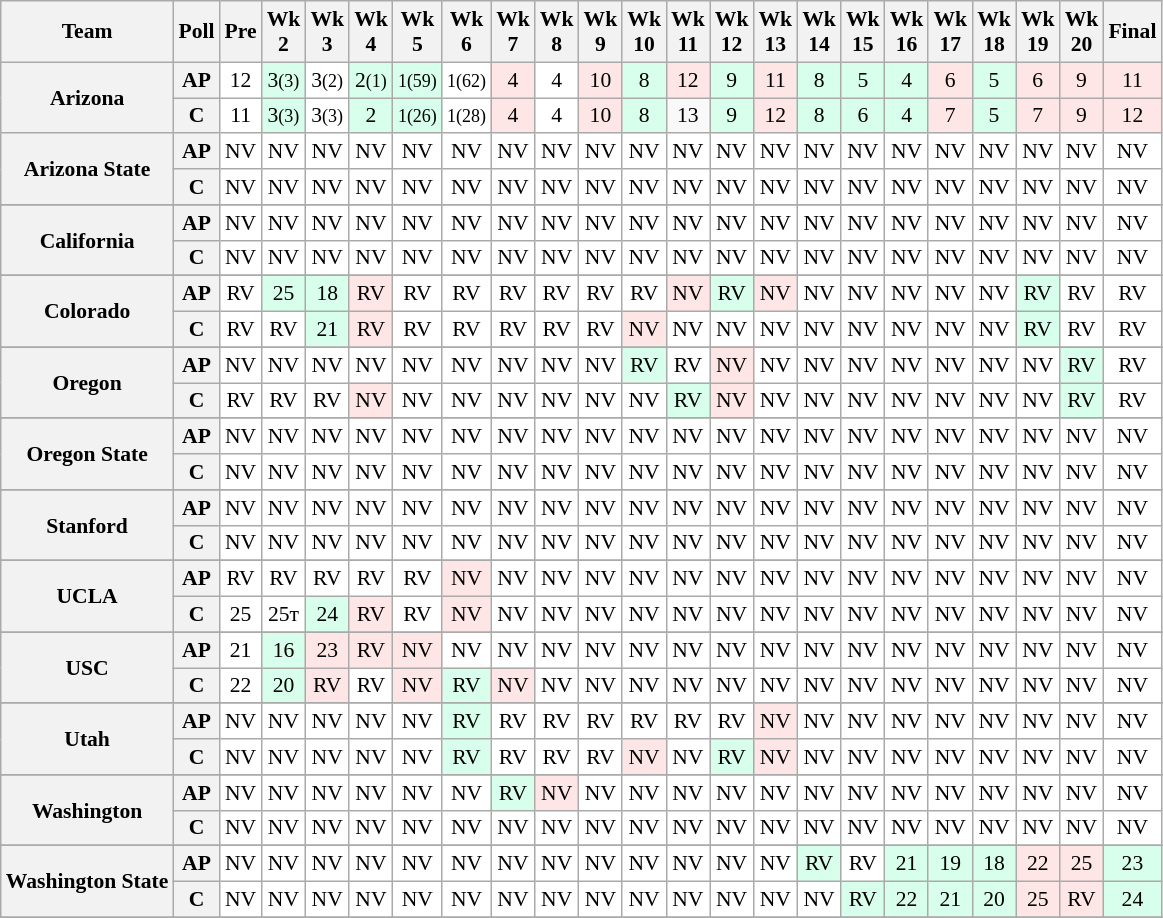<table class="wikitable" style="white-space:nowrap;font-size:90%;text-align:center;">
<tr>
<th>Team</th>
<th>Poll</th>
<th>Pre</th>
<th>Wk<br>2</th>
<th>Wk<br>3</th>
<th>Wk<br>4</th>
<th>Wk<br>5</th>
<th>Wk<br>6</th>
<th>Wk<br>7</th>
<th>Wk<br>8</th>
<th>Wk<br>9</th>
<th>Wk<br>10</th>
<th>Wk<br>11</th>
<th>Wk<br>12</th>
<th>Wk<br>13</th>
<th>Wk<br>14</th>
<th>Wk<br>15</th>
<th>Wk<br>16</th>
<th>Wk<br>17</th>
<th>Wk<br>18</th>
<th>Wk<br>19</th>
<th>Wk<br>20</th>
<th>Final</th>
</tr>
<tr>
<th rowspan=2 style=>Arizona</th>
<th>AP</th>
<td style="background:#FFF;">12</td>
<td style="background:#D8FFEB;">3<small>(3)</small></td>
<td style="background:#FFF;">3<small>(2)</small></td>
<td style="background:#D8FFEB;">2<small>(1)</small></td>
<td style="background:#D8FFEB;"><small>1(59)</small></td>
<td style="background:#FFF;"><small>1(62)</small></td>
<td style="background:#ffe6e6;">4</td>
<td style="background:#FFF;">4</td>
<td style="background:#FFE6E6;">10</td>
<td style="background:#D8FFEB;">8</td>
<td style="background:#FFE6E6;">12</td>
<td style="background:#D8FFEB;">9</td>
<td style="background:#FFE6E6;">11</td>
<td style="background:#D8FFEB;">8</td>
<td style="background:#D8FFEB;">5</td>
<td style="background:#D8FFEB;">4</td>
<td style="background:#FFE6E6;">6</td>
<td style="background:#D8FFEB;">5</td>
<td style="background:#FFE6E6;">6</td>
<td style="background:#FFE6E6;">9</td>
<td style="background:#FFE6E6;">11</td>
</tr>
<tr>
<th>C</th>
<td style="background:#FFF;">11</td>
<td style="background:#D8FFEB;">3<small>(3)</small></td>
<td style="background:#FFF;">3<small>(3)</small></td>
<td style="background:#D8FFEB;">2</td>
<td style="background:#D8FFEB;"><small>1(26)</small></td>
<td style="background:#FFF;"><small>1(28)</small></td>
<td style="background:#ffe6e6">4</td>
<td style="background:#FFF;">4</td>
<td style="background:#FFE6E6;">10</td>
<td style="background:#D8FFEB;">8</td>
<td style="background:#FFE6E;">13</td>
<td style="background:#D8FFEB;">9</td>
<td style="background:#FFE6E6;">12</td>
<td style="background:#D8FFEB;">8</td>
<td style="background:#D8FFEB;">6</td>
<td style="background:#D8FFEB;">4</td>
<td style="background:#FFE6E6;">7</td>
<td style="background:#D8FFEB;">5</td>
<td style="background:#FFE6E6;">7</td>
<td style="background:#FFE6E6;">9</td>
<td style="background:#FFE6E6;">12</td>
</tr>
<tr>
<th rowspan=2 style=>Arizona State</th>
<th>AP</th>
<td style="background:#FFF;">NV</td>
<td style="background:#FFF;">NV</td>
<td style="background:#FFF;">NV</td>
<td style="background:#FFF;">NV</td>
<td style="background:#FFF;">NV</td>
<td style="background:#FFF;">NV</td>
<td style="background:#FFF;">NV</td>
<td style="background:#FFF;">NV</td>
<td style="background:#FFF;">NV</td>
<td style="background:#FFF;">NV</td>
<td style="background:#FFF;">NV</td>
<td style="background:#FFF;">NV</td>
<td style="background:#FFF;">NV</td>
<td style="background:#FFF;">NV</td>
<td style="background:#FFF;">NV</td>
<td style="background:#FFF;">NV</td>
<td style="background:#FFF;">NV</td>
<td style="background:#FFF;">NV</td>
<td style="background:#FFF;">NV</td>
<td style="background:#FFF;">NV</td>
<td style="background:#FFF;">NV</td>
</tr>
<tr>
<th>C</th>
<td style="background:#FFF;">NV</td>
<td style="background:#FFF;">NV</td>
<td style="background:#FFF;">NV</td>
<td style="background:#FFF;">NV</td>
<td style="background:#FFF;">NV</td>
<td style="background:#FFF;">NV</td>
<td style="background:#FFF;">NV</td>
<td style="background:#FFF;">NV</td>
<td style="background:#FFF;">NV</td>
<td style="background:#FFF;">NV</td>
<td style="background:#FFF;">NV</td>
<td style="background:#FFF;">NV</td>
<td style="background:#FFF;">NV</td>
<td style="background:#FFF;">NV</td>
<td style="background:#FFF;">NV</td>
<td style="background:#FFF;">NV</td>
<td style="background:#FFF;">NV</td>
<td style="background:#FFF;">NV</td>
<td style="background:#FFF;">NV</td>
<td style="background:#FFF;">NV</td>
<td style="background:#FFF;">NV</td>
</tr>
<tr>
</tr>
<tr>
<th rowspan=2 style=>California</th>
<th>AP</th>
<td style="background:#FFF;">NV</td>
<td style="background:#FFF;">NV</td>
<td style="background:#FFF;">NV</td>
<td style="background:#FFF;">NV</td>
<td style="background:#FFF;">NV</td>
<td style="background:#FFF;">NV</td>
<td style="background:#FFF;">NV</td>
<td style="background:#FFF;">NV</td>
<td style="background:#FFF;">NV</td>
<td style="background:#FFF;">NV</td>
<td style="background:#FFF;">NV</td>
<td style="background:#FFF;">NV</td>
<td style="background:#FFF;">NV</td>
<td style="background:#FFF;">NV</td>
<td style="background:#FFF;">NV</td>
<td style="background:#FFF;">NV</td>
<td style="background:#FFF;">NV</td>
<td style="background:#FFF;">NV</td>
<td style="background:#FFF;">NV</td>
<td style="background:#FFF;">NV</td>
<td style="background:#FFF;">NV</td>
</tr>
<tr>
<th>C</th>
<td style="background:#FFF;">NV</td>
<td style="background:#FFF;">NV</td>
<td style="background:#FFF;">NV</td>
<td style="background:#FFF;">NV</td>
<td style="background:#FFF;">NV</td>
<td style="background:#FFF;">NV</td>
<td style="background:#FFF;">NV</td>
<td style="background:#FFF;">NV</td>
<td style="background:#FFF;">NV</td>
<td style="background:#FFF;">NV</td>
<td style="background:#FFF;">NV</td>
<td style="background:#FFF;">NV</td>
<td style="background:#FFF;">NV</td>
<td style="background:#FFF;">NV</td>
<td style="background:#FFF;">NV</td>
<td style="background:#FFF;">NV</td>
<td style="background:#FFF;">NV</td>
<td style="background:#FFF;">NV</td>
<td style="background:#FFF;">NV</td>
<td style="background:#FFF;">NV</td>
<td style="background:#FFF;">NV</td>
</tr>
<tr>
</tr>
<tr>
<th rowspan=2 style=>Colorado</th>
<th>AP</th>
<td style="background:#FFF;">RV</td>
<td style="background:#D8FFEB;">25</td>
<td style="background:#D8FFEB;">18</td>
<td style="background:#FFE6E6;">RV</td>
<td style="background:#FFF;">RV</td>
<td style="background:#FFF;">RV</td>
<td style="background:#FFF;">RV</td>
<td style="background:#FFF;">RV</td>
<td style="background:#FFF;">RV</td>
<td style="background:#FFF;">RV</td>
<td style="background:#FFE6E6;">NV</td>
<td style="background:#D8FFEB;">RV</td>
<td style="background:#FFE6E6;">NV</td>
<td style="background:#FFF;">NV</td>
<td style="background:#FFF;">NV</td>
<td style="background:#FFF;">NV</td>
<td style="background:#FFF;">NV</td>
<td style="background:#FFF;">NV</td>
<td style="background:#D8FFEB;">RV</td>
<td style="background:#FFF;">RV</td>
<td style="background:#FFF;">RV</td>
</tr>
<tr>
<th>C</th>
<td style="background:#FFF;">RV</td>
<td style="background:#FFF;">RV</td>
<td style="background:#D8FFEB;">21</td>
<td style="background:#FFE6E6;">RV</td>
<td style="background:#FFF;">RV</td>
<td style="background:#FFF;">RV</td>
<td style="background:#FFF;">RV</td>
<td style="background:#FFF;">RV</td>
<td style="background:#FFF;">RV</td>
<td style="background:#FFE6E6;">NV</td>
<td style="background:#FFF;">NV</td>
<td style="background:#FFF;">NV</td>
<td style="background:#FFF;">NV</td>
<td style="background:#FFF;">NV</td>
<td style="background:#FFF;">NV</td>
<td style="background:#FFF;">NV</td>
<td style="background:#FFF;">NV</td>
<td style="background:#FFF;">NV</td>
<td style="background:#D8FFEB;">RV</td>
<td style="background:#FFF;">RV</td>
<td style="background:#FFF;">RV</td>
</tr>
<tr>
</tr>
<tr>
<th rowspan=2 style=>Oregon</th>
<th>AP</th>
<td style="background:#FFF;">NV</td>
<td style="background:#FFF;">NV</td>
<td style="background:#FFF;">NV</td>
<td style="background:#FFF;">NV</td>
<td style="background:#FFF;">NV</td>
<td style="background:#FFF;">NV</td>
<td style="background:#FFF;">NV</td>
<td style="background:#FFF;">NV</td>
<td style="background:#FFF;">NV</td>
<td style="background:#D8FFEB;">RV</td>
<td style="background:#FFF;">RV</td>
<td style="background:#FFE6E6;">NV</td>
<td style="background:#FFF;">NV</td>
<td style="background:#FFF;">NV</td>
<td style="background:#FFF;">NV</td>
<td style="background:#FFF;">NV</td>
<td style="background:#FFF;">NV</td>
<td style="background:#FFF;">NV</td>
<td style="background:#FFF;">NV</td>
<td style="background:#D8FFEB;">RV</td>
<td style="background:#FFF;">RV</td>
</tr>
<tr>
<th>C</th>
<td style="background:#FFF;">RV</td>
<td style="background:#FFF;">RV</td>
<td style="background:#FFF;">RV</td>
<td style="background:#FFE6E6;">NV</td>
<td style="background:#FFF;">NV</td>
<td style="background:#FFF;">NV</td>
<td style="background:#FFF;">NV</td>
<td style="background:#FFF;">NV</td>
<td style="background:#FFF;">NV</td>
<td style="background:#FFF;">NV</td>
<td style="background:#D8FFEB;">RV</td>
<td style="background:#FFE6E6;">NV</td>
<td style="background:#FFF;">NV</td>
<td style="background:#FFF;">NV</td>
<td style="background:#FFF;">NV</td>
<td style="background:#FFF;">NV</td>
<td style="background:#FFF;">NV</td>
<td style="background:#FFF;">NV</td>
<td style="background:#FFF;">NV</td>
<td style="background:#D8FFEB;">RV</td>
<td style="background:#FFF;">RV</td>
</tr>
<tr>
</tr>
<tr>
<th rowspan=2 style=>Oregon State</th>
<th>AP</th>
<td style="background:#FFF;">NV</td>
<td style="background:#FFF;">NV</td>
<td style="background:#FFF;">NV</td>
<td style="background:#FFF;">NV</td>
<td style="background:#FFF;">NV</td>
<td style="background:#FFF;">NV</td>
<td style="background:#FFF;">NV</td>
<td style="background:#FFF;">NV</td>
<td style="background:#FFF;">NV</td>
<td style="background:#FFF;">NV</td>
<td style="background:#FFF;">NV</td>
<td style="background:#FFF;">NV</td>
<td style="background:#FFF;">NV</td>
<td style="background:#FFF;">NV</td>
<td style="background:#FFF;">NV</td>
<td style="background:#FFF;">NV</td>
<td style="background:#FFF;">NV</td>
<td style="background:#FFF;">NV</td>
<td style="background:#FFF;">NV</td>
<td style="background:#FFF;">NV</td>
<td style="background:#FFF;">NV</td>
</tr>
<tr>
<th>C</th>
<td style="background:#FFF;">NV</td>
<td style="background:#FFF;">NV</td>
<td style="background:#FFF;">NV</td>
<td style="background:#FFF;">NV</td>
<td style="background:#FFF;">NV</td>
<td style="background:#FFF;">NV</td>
<td style="background:#FFF;">NV</td>
<td style="background:#FFF;">NV</td>
<td style="background:#FFF;">NV</td>
<td style="background:#FFF;">NV</td>
<td style="background:#FFF;">NV</td>
<td style="background:#FFF;">NV</td>
<td style="background:#FFF;">NV</td>
<td style="background:#FFF;">NV</td>
<td style="background:#FFF;">NV</td>
<td style="background:#FFF;">NV</td>
<td style="background:#FFF;">NV</td>
<td style="background:#FFF;">NV</td>
<td style="background:#FFF;">NV</td>
<td style="background:#FFF;">NV</td>
<td style="background:#FFF;">NV</td>
</tr>
<tr>
</tr>
<tr>
<th rowspan=2 style=>Stanford</th>
<th>AP</th>
<td style="background:#FFF;">NV</td>
<td style="background:#FFF;">NV</td>
<td style="background:#FFF;">NV</td>
<td style="background:#FFF;">NV</td>
<td style="background:#FFF;">NV</td>
<td style="background:#FFF;">NV</td>
<td style="background:#FFF;">NV</td>
<td style="background:#FFF;">NV</td>
<td style="background:#FFF;">NV</td>
<td style="background:#FFF;">NV</td>
<td style="background:#FFF;">NV</td>
<td style="background:#FFF;">NV</td>
<td style="background:#FFF;">NV</td>
<td style="background:#FFF;">NV</td>
<td style="background:#FFF;">NV</td>
<td style="background:#FFF;">NV</td>
<td style="background:#FFF;">NV</td>
<td style="background:#FFF;">NV</td>
<td style="background:#FFF;">NV</td>
<td style="background:#FFF;">NV</td>
<td style="background:#FFF;">NV</td>
</tr>
<tr>
<th>C</th>
<td style="background:#FFF;">NV</td>
<td style="background:#FFF;">NV</td>
<td style="background:#FFF;">NV</td>
<td style="background:#FFF;">NV</td>
<td style="background:#FFF;">NV</td>
<td style="background:#FFF;">NV</td>
<td style="background:#FFF;">NV</td>
<td style="background:#FFF;">NV</td>
<td style="background:#FFF;">NV</td>
<td style="background:#FFF;">NV</td>
<td style="background:#FFF;">NV</td>
<td style="background:#FFF;">NV</td>
<td style="background:#FFF;">NV</td>
<td style="background:#FFF;">NV</td>
<td style="background:#FFF;">NV</td>
<td style="background:#FFF;">NV</td>
<td style="background:#FFF;">NV</td>
<td style="background:#FFF;">NV</td>
<td style="background:#FFF;">NV</td>
<td style="background:#FFF;">NV</td>
<td style="background:#FFF;">NV</td>
</tr>
<tr>
</tr>
<tr>
<th rowspan=2 style=>UCLA</th>
<th>AP</th>
<td style="background:#FFF;">RV</td>
<td style="background:#FFF;">RV</td>
<td style="background:#FFF;">RV</td>
<td style="background:#FFF;">RV</td>
<td style="background:#FFF;">RV</td>
<td style="background:#FFE6E6;">NV</td>
<td style="background:#FFF;">NV</td>
<td style="background:#FFF;">NV</td>
<td style="background:#FFF;">NV</td>
<td style="background:#FFF;">NV</td>
<td style="background:#FFF;">NV</td>
<td style="background:#FFF;">NV</td>
<td style="background:#FFF;">NV</td>
<td style="background:#FFF;">NV</td>
<td style="background:#FFF;">NV</td>
<td style="background:#FFF;">NV</td>
<td style="background:#FFF;">NV</td>
<td style="background:#FFF;">NV</td>
<td style="background:#FFF;">NV</td>
<td style="background:#FFF;">NV</td>
<td style="background:#FFF;">NV</td>
</tr>
<tr>
<th>C</th>
<td style="background:#FFF;">25</td>
<td style="background:#FFF;">25т</td>
<td style="background:#D8FFEB;">24</td>
<td style="background:#FFE6E6;">RV</td>
<td style="background:#FFF;">RV</td>
<td style="background:#FFE6E6;">NV</td>
<td style="background:#FFF;">NV</td>
<td style="background:#FFF;">NV</td>
<td style="background:#FFF;">NV</td>
<td style="background:#FFF;">NV</td>
<td style="background:#FFF;">NV</td>
<td style="background:#FFF;">NV</td>
<td style="background:#FFF;">NV</td>
<td style="background:#FFF;">NV</td>
<td style="background:#FFF;">NV</td>
<td style="background:#FFF;">NV</td>
<td style="background:#FFF;">NV</td>
<td style="background:#FFF;">NV</td>
<td style="background:#FFF;">NV</td>
<td style="background:#FFF;">NV</td>
<td style="background:#FFF;">NV</td>
</tr>
<tr>
</tr>
<tr>
<th rowspan=2 style=>USC</th>
<th>AP</th>
<td style="background:#FFF;">21</td>
<td style="background:#D8FFEB;">16</td>
<td style="background:#FFE6E6;">23</td>
<td style="background:#FFE6E6;">RV</td>
<td style="background:#FFE6E6;">NV</td>
<td style="background:#FFF;">NV</td>
<td style="background:#FFF;">NV</td>
<td style="background:#FFF;">NV</td>
<td style="background:#FFF;">NV</td>
<td style="background:#FFF;">NV</td>
<td style="background:#FFF;">NV</td>
<td style="background:#FFF;">NV</td>
<td style="background:#FFF;">NV</td>
<td style="background:#FFF;">NV</td>
<td style="background:#FFF;">NV</td>
<td style="background:#FFF;">NV</td>
<td style="background:#FFF;">NV</td>
<td style="background:#FFF;">NV</td>
<td style="background:#FFF;">NV</td>
<td style="background:#FFF;">NV</td>
<td style="background:#FFF;">NV</td>
</tr>
<tr>
<th>C</th>
<td style="background:#FFF;">22</td>
<td style="background:#D8FFEB;">20</td>
<td style="background:#FFE6E6;">RV</td>
<td style="background:#FFF;">RV</td>
<td style="background:#FFE6E6;">NV</td>
<td style="background:#D8FFEB;">RV</td>
<td style="background:#ffe6e6;">NV</td>
<td style="background:#FFF;">NV</td>
<td style="background:#FFF;">NV</td>
<td style="background:#FFF;">NV</td>
<td style="background:#FFF;">NV</td>
<td style="background:#FFF;">NV</td>
<td style="background:#FFF;">NV</td>
<td style="background:#FFF;">NV</td>
<td style="background:#FFF;">NV</td>
<td style="background:#FFF;">NV</td>
<td style="background:#FFF;">NV</td>
<td style="background:#FFF;">NV</td>
<td style="background:#FFF;">NV</td>
<td style="background:#FFF;">NV</td>
<td style="background:#FFF;">NV</td>
</tr>
<tr>
</tr>
<tr>
<th rowspan=2 style=>Utah</th>
<th>AP</th>
<td style="background:#FFF;">NV</td>
<td style="background:#FFF;">NV</td>
<td style="background:#FFF;">NV</td>
<td style="background:#FFF;">NV</td>
<td style="background:#FFF;">NV</td>
<td style="background:#D8FFEB;">RV</td>
<td style="background:#FFF;">RV</td>
<td style="background:#FFF;">RV</td>
<td style="background:#FFF;">RV</td>
<td style="background:#FFF;">RV</td>
<td style="background:#FFF;">RV</td>
<td style="background:#FFF;">RV</td>
<td style="background:#FFE6E6;">NV</td>
<td style="background:#FFF;">NV</td>
<td style="background:#FFF;">NV</td>
<td style="background:#FFF;">NV</td>
<td style="background:#FFF;">NV</td>
<td style="background:#FFF;">NV</td>
<td style="background:#FFF;">NV</td>
<td style="background:#FFF;">NV</td>
<td style="background:#FFF;">NV</td>
</tr>
<tr>
<th>C</th>
<td style="background:#FFF;">NV</td>
<td style="background:#FFF;">NV</td>
<td style="background:#FFF;">NV</td>
<td style="background:#FFF;">NV</td>
<td style="background:#FFF;">NV</td>
<td style="background:#D8FFEB;">RV</td>
<td style="background:#FFF;">RV</td>
<td style="background:#FFF;">RV</td>
<td style="background:#FFF;">RV</td>
<td style="background:#FFE6E6;">NV</td>
<td style="background:#FFF;">NV</td>
<td style="background:#D8FFEB;">RV</td>
<td style="background:#FFE6E6;">NV</td>
<td style="background:#FFF;">NV</td>
<td style="background:#FFF;">NV</td>
<td style="background:#FFF;">NV</td>
<td style="background:#FFF;">NV</td>
<td style="background:#FFF;">NV</td>
<td style="background:#FFF;">NV</td>
<td style="background:#FFF;">NV</td>
<td style="background:#FFF;">NV</td>
</tr>
<tr>
</tr>
<tr>
<th rowspan=2 style=>Washington</th>
<th>AP</th>
<td style="background:#FFF;">NV</td>
<td style="background:#FFF;">NV</td>
<td style="background:#FFF;">NV</td>
<td style="background:#FFF;">NV</td>
<td style="background:#FFF;">NV</td>
<td style="background:#FFF;">NV</td>
<td style="background:#D8FFEB;">RV</td>
<td style="background:#FFE6E6;">NV</td>
<td style="background:#FFF;">NV</td>
<td style="background:#FFF;">NV</td>
<td style="background:#FFF;">NV</td>
<td style="background:#FFF;">NV</td>
<td style="background:#FFF;">NV</td>
<td style="background:#FFF;">NV</td>
<td style="background:#FFF;">NV</td>
<td style="background:#FFF;">NV</td>
<td style="background:#FFF;">NV</td>
<td style="background:#FFF;">NV</td>
<td style="background:#FFF;">NV</td>
<td style="background:#FFF;">NV</td>
<td style="background:#FFF;">NV</td>
</tr>
<tr>
<th>C</th>
<td style="background:#FFF;">NV</td>
<td style="background:#FFF;">NV</td>
<td style="background:#FFF;">NV</td>
<td style="background:#FFF;">NV</td>
<td style="background:#FFF;">NV</td>
<td style="background:#FFF;">NV</td>
<td style="background:#FFF;">NV</td>
<td style="background:#FFF;">NV</td>
<td style="background:#FFF;">NV</td>
<td style="background:#FFF;">NV</td>
<td style="background:#FFF;">NV</td>
<td style="background:#FFF;">NV</td>
<td style="background:#FFF;">NV</td>
<td style="background:#FFF;">NV</td>
<td style="background:#FFF;">NV</td>
<td style="background:#FFF;">NV</td>
<td style="background:#FFF;">NV</td>
<td style="background:#FFF;">NV</td>
<td style="background:#FFF;">NV</td>
<td style="background:#FFF;">NV</td>
<td style="background:#FFF;">NV</td>
</tr>
<tr>
</tr>
<tr>
<th rowspan=2 style=>Washington State</th>
<th>AP</th>
<td style="background:#FFF;">NV</td>
<td style="background:#FFF;">NV</td>
<td style="background:#FFF;">NV</td>
<td style="background:#FFF;">NV</td>
<td style="background:#FFF;">NV</td>
<td style="background:#FFF;">NV</td>
<td style="background:#FFF;">NV</td>
<td style="background:#FFF;">NV</td>
<td style="background:#FFF;">NV</td>
<td style="background:#FFF;">NV</td>
<td style="background:#FFF;">NV</td>
<td style="background:#FFF;">NV</td>
<td style="background:#FFF;">NV</td>
<td style="background:#D8FFEB;">RV</td>
<td style="background:#FFF;">RV</td>
<td style="background:#D8FFEB;">21</td>
<td style="background:#D8FFEB;">19</td>
<td style="background:#D8FFEB;">18</td>
<td style="background:#FFE6E6;">22</td>
<td style="background:#FFE6E6;">25</td>
<td style="background:#D8FFEB;">23</td>
</tr>
<tr>
<th>C</th>
<td style="background:#FFF;">NV</td>
<td style="background:#FFF;">NV</td>
<td style="background:#FFF;">NV</td>
<td style="background:#FFF;">NV</td>
<td style="background:#FFF;">NV</td>
<td style="background:#FFF;">NV</td>
<td style="background:#FFF;">NV</td>
<td style="background:#FFF;">NV</td>
<td style="background:#FFF;">NV</td>
<td style="background:#FFF;">NV</td>
<td style="background:#FFF;">NV</td>
<td style="background:#FFF;">NV</td>
<td style="background:#FFF;">NV</td>
<td style="background:#FFF;">NV</td>
<td style="background:#D8FFEB;">RV</td>
<td style="background:#D8FFEB;">22</td>
<td style="background:#D8FFEB;">21</td>
<td style="background:#D8FFEB;">20</td>
<td style="background:#FFE6E6;">25</td>
<td style="background:#FFE6E6;">RV</td>
<td style="background:#D8FFEB;">24</td>
</tr>
<tr>
</tr>
<tr>
</tr>
</table>
